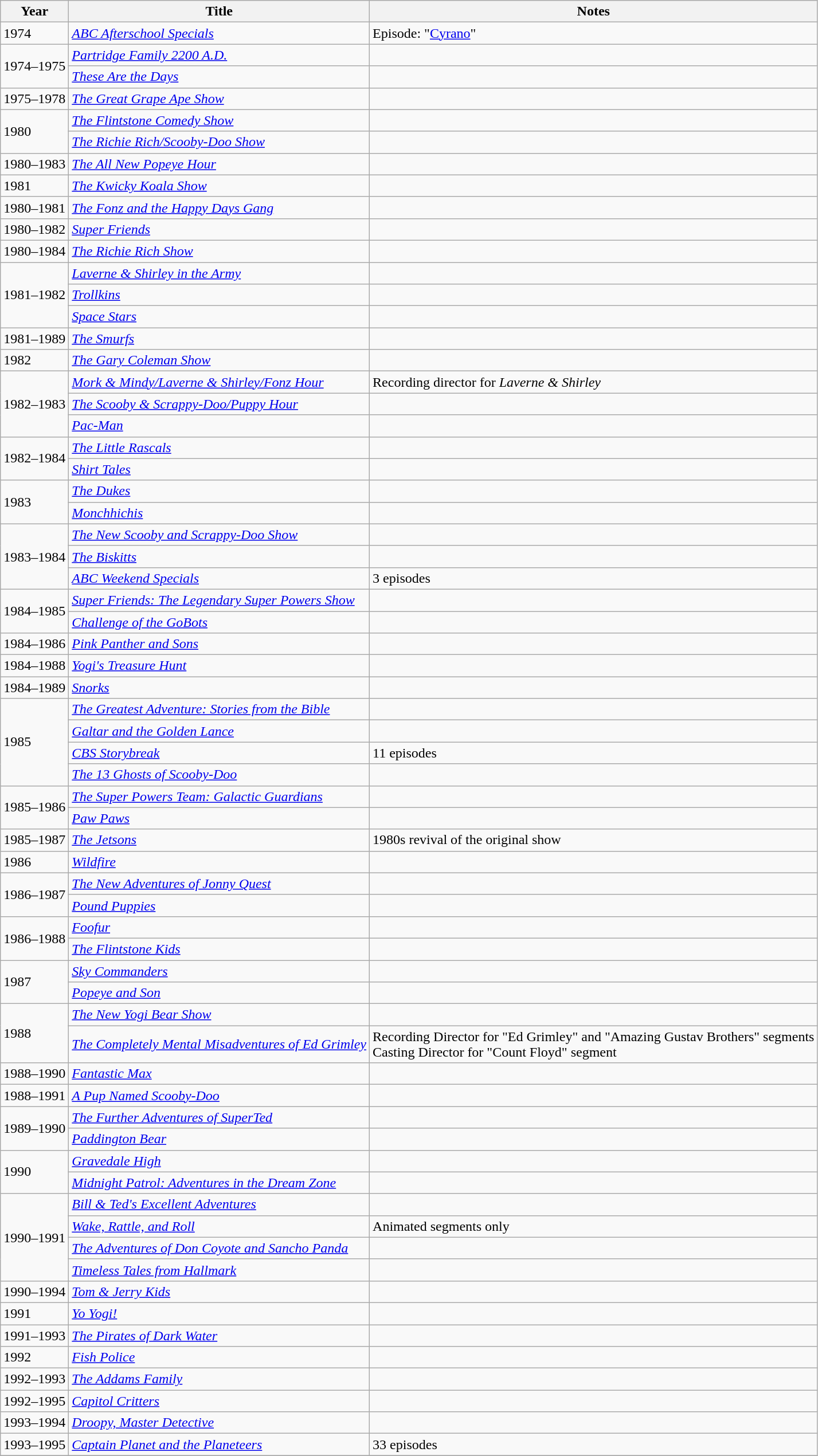<table class = "wikitable sortable">
<tr>
<th>Year</th>
<th>Title</th>
<th>Notes</th>
</tr>
<tr>
<td>1974</td>
<td><em><a href='#'>ABC Afterschool Specials</a></em></td>
<td>Episode: "<a href='#'>Cyrano</a>"</td>
</tr>
<tr>
<td rowspan="2">1974–1975</td>
<td><em><a href='#'>Partridge Family 2200 A.D.</a></em></td>
<td></td>
</tr>
<tr>
<td><em><a href='#'>These Are the Days</a></em></td>
<td></td>
</tr>
<tr>
<td>1975–1978</td>
<td><em><a href='#'>The Great Grape Ape Show</a></em></td>
<td></td>
</tr>
<tr>
<td rowspan="2">1980</td>
<td><em><a href='#'>The Flintstone Comedy Show</a></em></td>
<td></td>
</tr>
<tr>
<td><em><a href='#'>The Richie Rich/Scooby-Doo Show</a></em></td>
<td></td>
</tr>
<tr>
<td>1980–1983</td>
<td><em><a href='#'>The All New Popeye Hour</a></em></td>
<td></td>
</tr>
<tr>
<td>1981</td>
<td><em><a href='#'>The Kwicky Koala Show</a></em></td>
<td></td>
</tr>
<tr>
<td>1980–1981</td>
<td><em><a href='#'>The Fonz and the Happy Days Gang</a></em></td>
<td></td>
</tr>
<tr>
<td>1980–1982</td>
<td><em><a href='#'>Super Friends</a></em></td>
<td></td>
</tr>
<tr>
<td>1980–1984</td>
<td><em><a href='#'>The Richie Rich Show</a></em></td>
<td></td>
</tr>
<tr>
<td rowspan="3">1981–1982</td>
<td><em><a href='#'>Laverne & Shirley in the Army</a></em></td>
<td></td>
</tr>
<tr>
<td><em><a href='#'>Trollkins</a></em></td>
<td></td>
</tr>
<tr>
<td><em><a href='#'>Space Stars</a></em></td>
<td></td>
</tr>
<tr>
<td>1981–1989</td>
<td><em><a href='#'>The Smurfs</a></em></td>
<td></td>
</tr>
<tr>
<td>1982</td>
<td><em><a href='#'>The Gary Coleman Show</a></em></td>
<td></td>
</tr>
<tr>
<td rowspan="3">1982–1983</td>
<td><em><a href='#'>Mork & Mindy/Laverne & Shirley/Fonz Hour</a></em></td>
<td>Recording director for <em>Laverne & Shirley</em></td>
</tr>
<tr>
<td><em><a href='#'>The Scooby & Scrappy-Doo/Puppy Hour</a></em></td>
<td></td>
</tr>
<tr>
<td><em><a href='#'>Pac-Man</a></em></td>
<td></td>
</tr>
<tr>
<td rowspan="2">1982–1984</td>
<td><em><a href='#'>The Little Rascals</a></em></td>
<td></td>
</tr>
<tr>
<td><em><a href='#'>Shirt Tales</a></em></td>
<td></td>
</tr>
<tr>
<td rowspan="2">1983</td>
<td><em><a href='#'>The Dukes</a></em></td>
<td></td>
</tr>
<tr>
<td><em><a href='#'>Monchhichis</a></em></td>
<td></td>
</tr>
<tr>
<td rowspan="3">1983–1984</td>
<td><em><a href='#'>The New Scooby and Scrappy-Doo Show</a></em></td>
<td></td>
</tr>
<tr>
<td><em><a href='#'>The Biskitts</a></em></td>
<td></td>
</tr>
<tr>
<td><em><a href='#'>ABC Weekend Specials</a></em></td>
<td>3 episodes</td>
</tr>
<tr>
<td rowspan="2">1984–1985</td>
<td><em><a href='#'>Super Friends: The Legendary Super Powers Show</a></em></td>
<td></td>
</tr>
<tr>
<td><em><a href='#'>Challenge of the GoBots</a></em></td>
<td></td>
</tr>
<tr>
<td>1984–1986</td>
<td><em><a href='#'>Pink Panther and Sons</a></em></td>
<td></td>
</tr>
<tr>
<td>1984–1988</td>
<td><em><a href='#'>Yogi's Treasure Hunt</a></em></td>
<td></td>
</tr>
<tr>
<td>1984–1989</td>
<td><em><a href='#'>Snorks</a></em></td>
<td></td>
</tr>
<tr>
<td rowspan="4">1985</td>
<td><em><a href='#'>The Greatest Adventure: Stories from the Bible</a></em></td>
<td></td>
</tr>
<tr>
<td><em><a href='#'>Galtar and the Golden Lance</a></em></td>
<td></td>
</tr>
<tr>
<td><em><a href='#'>CBS Storybreak</a></em></td>
<td>11 episodes</td>
</tr>
<tr>
<td><em><a href='#'>The 13 Ghosts of Scooby-Doo</a></em></td>
<td></td>
</tr>
<tr>
<td rowspan="2">1985–1986</td>
<td><em><a href='#'>The Super Powers Team: Galactic Guardians</a></em></td>
<td></td>
</tr>
<tr>
<td><em><a href='#'>Paw Paws</a></em></td>
<td></td>
</tr>
<tr>
<td>1985–1987</td>
<td><em><a href='#'>The Jetsons</a></em></td>
<td>1980s revival of the original show</td>
</tr>
<tr>
<td>1986</td>
<td><em><a href='#'>Wildfire</a></em></td>
<td></td>
</tr>
<tr>
<td rowspan="2">1986–1987</td>
<td><em><a href='#'>The New Adventures of Jonny Quest</a></em></td>
<td></td>
</tr>
<tr>
<td><em><a href='#'>Pound Puppies</a></em></td>
<td></td>
</tr>
<tr>
<td rowspan="2">1986–1988</td>
<td><em><a href='#'>Foofur</a></em></td>
<td></td>
</tr>
<tr>
<td><em><a href='#'>The Flintstone Kids</a></em></td>
<td></td>
</tr>
<tr>
<td rowspan="2">1987</td>
<td><em><a href='#'>Sky Commanders</a></em></td>
<td></td>
</tr>
<tr>
<td><em><a href='#'>Popeye and Son</a></em></td>
<td></td>
</tr>
<tr>
<td rowspan="2">1988</td>
<td><em><a href='#'>The New Yogi Bear Show</a></em></td>
<td></td>
</tr>
<tr>
<td><em><a href='#'>The Completely Mental Misadventures of Ed Grimley</a></em></td>
<td>Recording Director for "Ed Grimley" and "Amazing Gustav Brothers" segments <br> Casting Director for "Count Floyd" segment</td>
</tr>
<tr>
<td>1988–1990</td>
<td><em><a href='#'>Fantastic Max</a></em></td>
<td></td>
</tr>
<tr>
<td>1988–1991</td>
<td><em><a href='#'>A Pup Named Scooby-Doo</a></em></td>
<td></td>
</tr>
<tr>
<td rowspan="2">1989–1990</td>
<td><em><a href='#'>The Further Adventures of SuperTed</a></em></td>
<td></td>
</tr>
<tr>
<td><em><a href='#'>Paddington Bear</a></em></td>
<td></td>
</tr>
<tr>
<td rowspan="2">1990</td>
<td><em><a href='#'>Gravedale High</a></em></td>
<td></td>
</tr>
<tr>
<td><em><a href='#'>Midnight Patrol: Adventures in the Dream Zone</a></em></td>
<td></td>
</tr>
<tr>
<td rowspan="4">1990–1991</td>
<td><em><a href='#'>Bill & Ted's Excellent Adventures</a></em></td>
<td></td>
</tr>
<tr>
<td><em><a href='#'>Wake, Rattle, and Roll</a></em></td>
<td>Animated segments only</td>
</tr>
<tr>
<td><em><a href='#'>The Adventures of Don Coyote and Sancho Panda</a></em></td>
<td></td>
</tr>
<tr>
<td><em><a href='#'>Timeless Tales from Hallmark</a></em></td>
<td></td>
</tr>
<tr>
<td>1990–1994</td>
<td><em><a href='#'>Tom & Jerry Kids</a></em></td>
<td></td>
</tr>
<tr>
<td>1991</td>
<td><em><a href='#'>Yo Yogi!</a></em></td>
<td></td>
</tr>
<tr>
<td>1991–1993</td>
<td><em><a href='#'>The Pirates of Dark Water</a></em></td>
<td></td>
</tr>
<tr>
<td>1992</td>
<td><em><a href='#'>Fish Police</a></em></td>
<td></td>
</tr>
<tr>
<td>1992–1993</td>
<td><em><a href='#'>The Addams Family</a></em></td>
<td></td>
</tr>
<tr>
<td>1992–1995</td>
<td><em><a href='#'>Capitol Critters</a></em></td>
<td></td>
</tr>
<tr>
<td>1993–1994</td>
<td><em><a href='#'>Droopy, Master Detective</a></em></td>
<td></td>
</tr>
<tr>
<td>1993–1995</td>
<td><em><a href='#'>Captain Planet and the Planeteers</a></em></td>
<td>33 episodes</td>
</tr>
<tr>
</tr>
</table>
